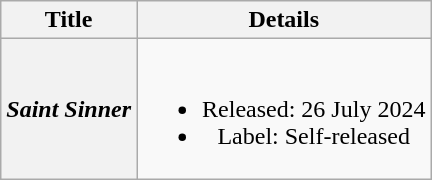<table class="wikitable plainrowheaders" style="text-align:center;" border="1">
<tr>
<th>Title</th>
<th>Details</th>
</tr>
<tr>
<th scope="row"><em>Saint Sinner</em></th>
<td><br><ul><li>Released: 26 July 2024</li><li>Label: Self-released</li></ul></td>
</tr>
</table>
